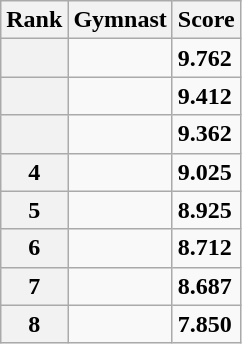<table class="wikitable sortable">
<tr>
<th scope="col">Rank</th>
<th scope="col">Gymnast</th>
<th scope="col">Score</th>
</tr>
<tr>
<th scope="row"></th>
<td></td>
<td><strong>9.762</strong></td>
</tr>
<tr>
<th scope="row"></th>
<td></td>
<td><strong>9.412</strong></td>
</tr>
<tr>
<th scope="row"></th>
<td></td>
<td><strong>9.362</strong></td>
</tr>
<tr>
<th scope="row">4</th>
<td></td>
<td><strong>9.025</strong></td>
</tr>
<tr>
<th scope="row">5</th>
<td></td>
<td><strong>8.925</strong></td>
</tr>
<tr>
<th scope="row">6</th>
<td></td>
<td><strong>8.712</strong></td>
</tr>
<tr>
<th scope="row">7</th>
<td></td>
<td><strong>8.687</strong></td>
</tr>
<tr>
<th scope="row">8</th>
<td></td>
<td><strong>7.850</strong></td>
</tr>
</table>
